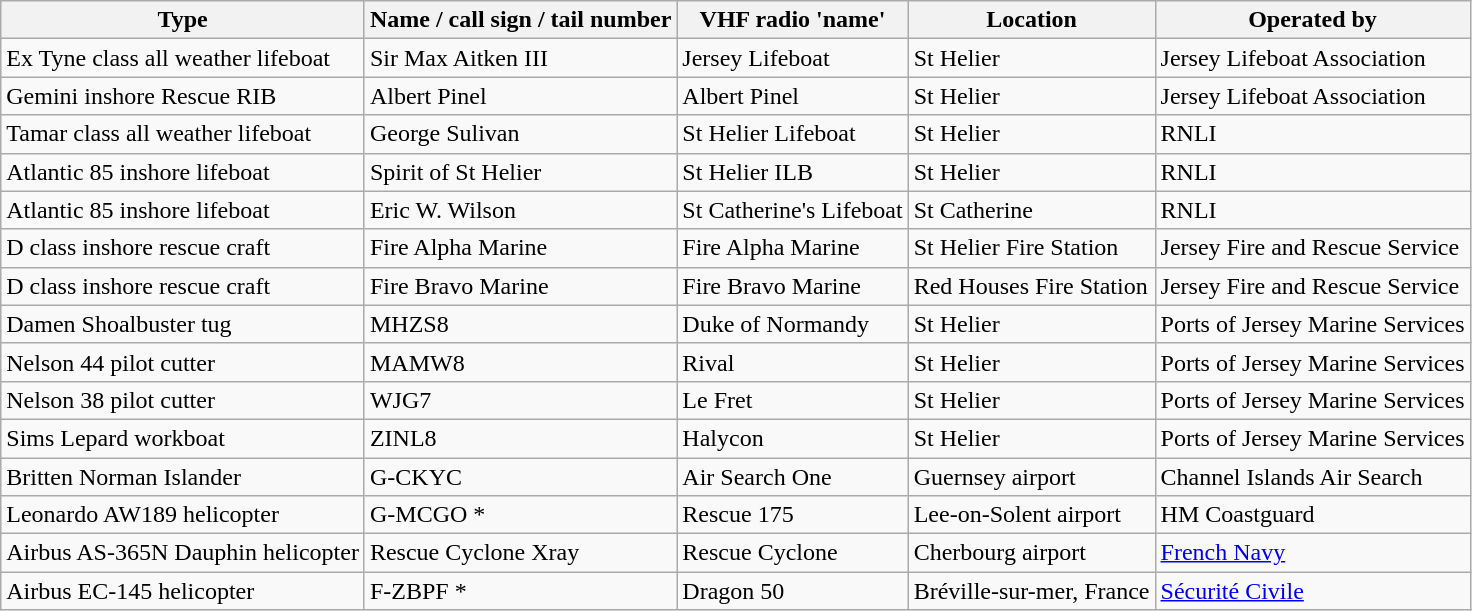<table class="wikitable">
<tr>
<th>Type</th>
<th>Name / call sign / tail number</th>
<th>VHF radio 'name'</th>
<th>Location</th>
<th>Operated by</th>
</tr>
<tr>
<td>Ex Tyne class all weather lifeboat</td>
<td>Sir Max Aitken III</td>
<td>Jersey Lifeboat</td>
<td>St Helier</td>
<td>Jersey Lifeboat Association</td>
</tr>
<tr>
<td>Gemini inshore Rescue RIB</td>
<td>Albert Pinel</td>
<td>Albert Pinel</td>
<td>St Helier</td>
<td>Jersey Lifeboat Association</td>
</tr>
<tr>
<td>Tamar class all weather lifeboat</td>
<td>George Sulivan</td>
<td>St Helier Lifeboat</td>
<td>St Helier</td>
<td>RNLI</td>
</tr>
<tr>
<td>Atlantic 85 inshore lifeboat</td>
<td>Spirit of St Helier</td>
<td>St Helier ILB</td>
<td>St Helier</td>
<td>RNLI</td>
</tr>
<tr>
<td>Atlantic 85 inshore lifeboat</td>
<td>Eric W. Wilson</td>
<td>St Catherine's Lifeboat</td>
<td>St Catherine</td>
<td>RNLI</td>
</tr>
<tr>
<td>D class inshore rescue craft</td>
<td>Fire Alpha Marine</td>
<td>Fire Alpha Marine</td>
<td>St Helier Fire Station</td>
<td>Jersey Fire and Rescue Service</td>
</tr>
<tr>
<td>D class inshore rescue craft</td>
<td>Fire Bravo Marine</td>
<td>Fire Bravo Marine</td>
<td>Red Houses Fire Station</td>
<td>Jersey Fire and Rescue Service</td>
</tr>
<tr>
<td>Damen Shoalbuster tug</td>
<td>MHZS8</td>
<td>Duke of Normandy</td>
<td>St Helier</td>
<td>Ports of Jersey Marine Services</td>
</tr>
<tr>
<td>Nelson 44 pilot cutter</td>
<td>MAMW8</td>
<td>Rival</td>
<td>St Helier</td>
<td>Ports of Jersey Marine Services</td>
</tr>
<tr>
<td>Nelson 38 pilot cutter</td>
<td>WJG7</td>
<td>Le Fret</td>
<td>St Helier</td>
<td>Ports of Jersey Marine Services</td>
</tr>
<tr>
<td>Sims Lepard workboat</td>
<td>ZINL8</td>
<td>Halycon</td>
<td>St Helier</td>
<td>Ports of Jersey Marine Services</td>
</tr>
<tr>
<td>Britten Norman Islander</td>
<td>G-CKYC</td>
<td>Air Search One</td>
<td>Guernsey airport</td>
<td>Channel Islands Air Search</td>
</tr>
<tr>
<td>Leonardo AW189 helicopter</td>
<td>G-MCGO *</td>
<td>Rescue 175</td>
<td>Lee-on-Solent airport</td>
<td>HM Coastguard</td>
</tr>
<tr>
<td>Airbus AS-365N Dauphin helicopter</td>
<td>Rescue Cyclone Xray</td>
<td>Rescue Cyclone</td>
<td>Cherbourg airport</td>
<td><a href='#'>French Navy</a></td>
</tr>
<tr>
<td>Airbus EC-145 helicopter</td>
<td>F-ZBPF *</td>
<td>Dragon 50</td>
<td>Bréville-sur-mer, France</td>
<td><a href='#'>Sécurité Civile</a></td>
</tr>
</table>
